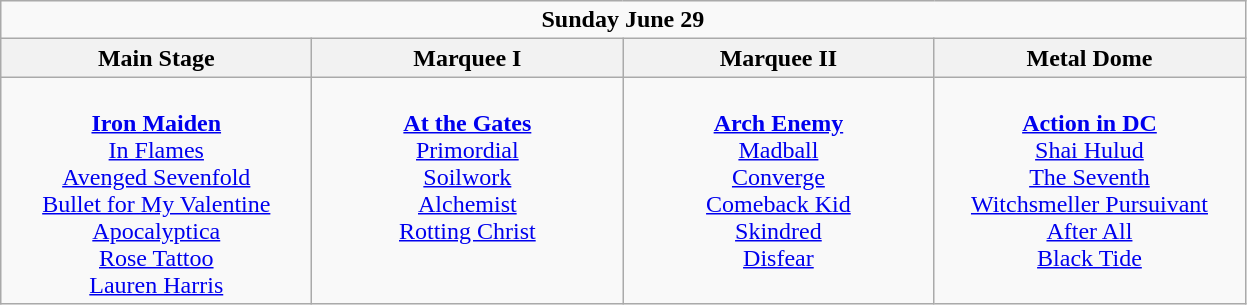<table class="wikitable">
<tr>
<td colspan="4" style="text-align:center;"><strong>Sunday June 29</strong></td>
</tr>
<tr>
<th>Main Stage</th>
<th>Marquee I</th>
<th>Marquee II</th>
<th>Metal Dome</th>
</tr>
<tr>
<td style="text-align:center; vertical-align:top; width:200px;"><br><strong><a href='#'>Iron Maiden</a></strong>
<br><a href='#'>In Flames</a>
<br><a href='#'>Avenged Sevenfold</a>
<br><a href='#'>Bullet for My Valentine</a>
<br><a href='#'>Apocalyptica</a>
<br><a href='#'>Rose Tattoo</a>
<br><a href='#'>Lauren Harris</a></td>
<td style="text-align:center; vertical-align:top; width:200px;"><br><strong><a href='#'>At the Gates</a></strong>
<br><a href='#'>Primordial</a>
<br><a href='#'>Soilwork</a>
<br><a href='#'>Alchemist</a>
<br><a href='#'>Rotting Christ</a></td>
<td style="text-align:center; vertical-align:top; width:200px;"><br><strong><a href='#'>Arch Enemy</a></strong>
<br><a href='#'>Madball</a>
<br><a href='#'>Converge</a>
<br><a href='#'>Comeback Kid</a>
<br><a href='#'>Skindred</a>
<br><a href='#'>Disfear</a></td>
<td style="text-align:center; vertical-align:top; width:200px;"><br><strong><a href='#'>Action in DC</a></strong>
<br><a href='#'>Shai Hulud</a>
<br><a href='#'>The Seventh</a>
<br><a href='#'>Witchsmeller Pursuivant</a>
<br><a href='#'>After All</a>
<br><a href='#'>Black Tide</a></td>
</tr>
</table>
